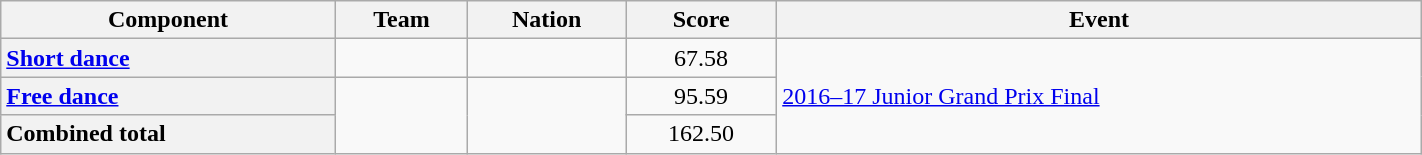<table class="wikitable unsortable" style="text-align:left; width:75%">
<tr>
<th scope="col">Component</th>
<th scope="col">Team</th>
<th scope="col">Nation</th>
<th scope="col">Score</th>
<th scope="col">Event</th>
</tr>
<tr>
<th scope="row" style="text-align:left"><a href='#'>Short dance</a></th>
<td></td>
<td></td>
<td style="text-align:center">67.58</td>
<td rowspan="3"><a href='#'>2016–17 Junior Grand Prix Final</a></td>
</tr>
<tr>
<th scope="row" style="text-align:left"><a href='#'>Free dance</a></th>
<td rowspan="2"></td>
<td rowspan="2"></td>
<td style="text-align:center">95.59</td>
</tr>
<tr>
<th scope="row" style="text-align:left">Combined total</th>
<td style="text-align:center">162.50</td>
</tr>
</table>
